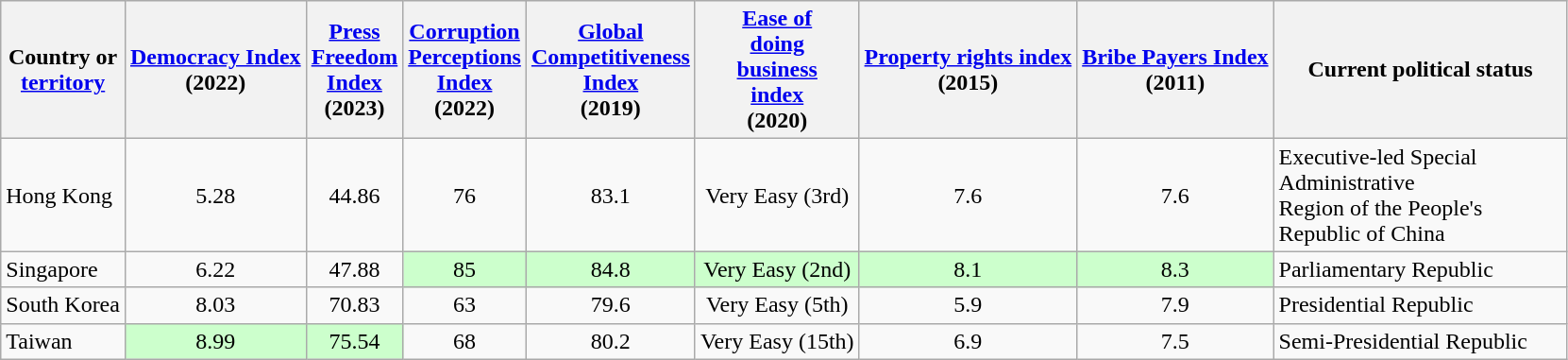<table class="wikitable sortable" border="1" style="font-size:100%">
<tr style="background:#ececec;">
<th>Country or <br><a href='#'>territory</a></th>
<th><a href='#'>Democracy Index</a><br>(2022)</th>
<th><a href='#'>Press<br>Freedom<br>Index</a><br>(2023)</th>
<th><a href='#'>Corruption<br>Perceptions<br>Index</a><br>(2022)</th>
<th><a href='#'>Global<br>Competitiveness<br>Index</a><br>(2019)</th>
<th><a href='#'>Ease of<br>doing<br>business<br> index</a><br>(2020)</th>
<th><a href='#'>Property rights index</a><br>(2015)</th>
<th><a href='#'>Bribe Payers Index</a><br>(2011)</th>
<th width=200>Current political status</th>
</tr>
<tr>
<td style="text-align:left;">Hong Kong</td>
<td align="center">5.28</td>
<td align="center">44.86</td>
<td align="center">76</td>
<td align="center">83.1</td>
<td align="center">Very Easy (3rd)</td>
<td align="center">7.6</td>
<td align="center">7.6</td>
<td style="text-align:left;">Executive-led Special Administrative<br>Region of the People's Republic of China</td>
</tr>
<tr>
<td style="text-align:left;">Singapore</td>
<td align="center">6.22</td>
<td align="center">47.88</td>
<td align="center" bgcolor=#ccffcc>85</td>
<td align="center" bgcolor=#ccffcc>84.8</td>
<td align="center" bgcolor=#ccffcc>Very Easy (2nd)</td>
<td align="center" bgcolor=#ccffcc>8.1</td>
<td align="center" bgcolor=#ccffcc>8.3</td>
<td style="text-align:left;">Parliamentary Republic</td>
</tr>
<tr>
<td style="text-align:left;">South Korea</td>
<td align="center">8.03</td>
<td align="center">70.83</td>
<td align="center">63</td>
<td align="center">79.6</td>
<td align="center">Very Easy (5th)</td>
<td align="center">5.9</td>
<td align="center">7.9</td>
<td style="text-align:left;">Presidential Republic</td>
</tr>
<tr>
<td style="text-align:left;">Taiwan</td>
<td align="center" bgcolor=#ccffcc>8.99</td>
<td align="center" bgcolor=#ccffcc>75.54</td>
<td align="center">68</td>
<td align="center">80.2</td>
<td align="center">Very Easy (15th)</td>
<td align="center">6.9</td>
<td align="center">7.5</td>
<td style="text-align:left;">Semi-Presidential Republic</td>
</tr>
</table>
